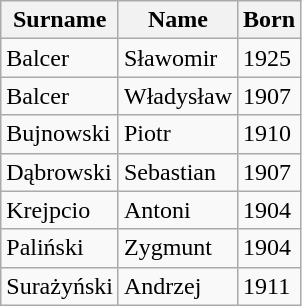<table class="wikitable">
<tr>
<th>Surname</th>
<th>Name</th>
<th>Born</th>
</tr>
<tr>
<td>Balcer</td>
<td>Sławomir</td>
<td>1925</td>
</tr>
<tr>
<td>Balcer</td>
<td>Władysław</td>
<td>1907</td>
</tr>
<tr>
<td>Bujnowski</td>
<td>Piotr</td>
<td>1910</td>
</tr>
<tr>
<td>Dąbrowski</td>
<td>Sebastian</td>
<td>1907</td>
</tr>
<tr>
<td>Krejpcio</td>
<td>Antoni</td>
<td>1904</td>
</tr>
<tr>
<td>Paliński</td>
<td>Zygmunt</td>
<td>1904</td>
</tr>
<tr>
<td>Surażyński</td>
<td>Andrzej</td>
<td>1911</td>
</tr>
</table>
